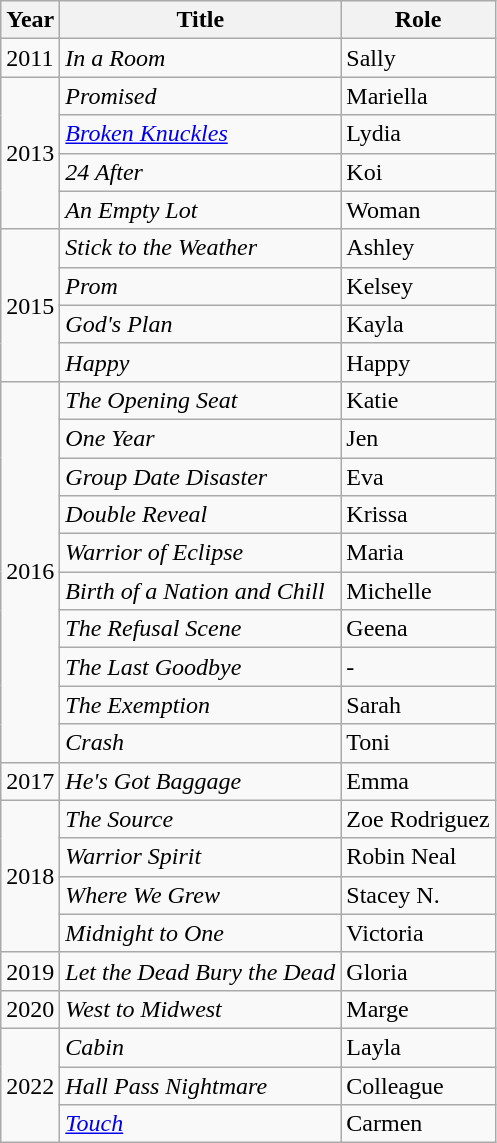<table class="wikitable plainrowheaders sortable" style="margin-right: 0;">
<tr>
<th>Year</th>
<th>Title</th>
<th>Role</th>
</tr>
<tr>
<td>2011</td>
<td><em>In a Room</em></td>
<td>Sally</td>
</tr>
<tr>
<td rowspan="4">2013</td>
<td><em>Promised</em></td>
<td>Mariella</td>
</tr>
<tr>
<td><em><a href='#'>Broken Knuckles</a></em></td>
<td>Lydia</td>
</tr>
<tr>
<td><em>24 After</em></td>
<td>Koi</td>
</tr>
<tr>
<td><em>An Empty Lot</em></td>
<td>Woman</td>
</tr>
<tr>
<td rowspan="4">2015</td>
<td><em>Stick to the Weather</em></td>
<td>Ashley</td>
</tr>
<tr>
<td><em>Prom</em></td>
<td>Kelsey</td>
</tr>
<tr>
<td><em>God's Plan</em></td>
<td>Kayla</td>
</tr>
<tr>
<td><em>Happy</em></td>
<td>Happy</td>
</tr>
<tr>
<td rowspan="10">2016</td>
<td><em>The Opening Seat</em></td>
<td>Katie</td>
</tr>
<tr>
<td><em>One Year</em></td>
<td>Jen</td>
</tr>
<tr>
<td><em>Group Date Disaster</em></td>
<td>Eva</td>
</tr>
<tr>
<td><em>Double Reveal</em></td>
<td>Krissa</td>
</tr>
<tr>
<td><em>Warrior of Eclipse</em></td>
<td>Maria</td>
</tr>
<tr>
<td><em>Birth of a Nation and Chill</em></td>
<td>Michelle</td>
</tr>
<tr>
<td><em>The Refusal Scene</em></td>
<td>Geena</td>
</tr>
<tr>
<td><em>The Last Goodbye</em></td>
<td>-</td>
</tr>
<tr>
<td><em>The Exemption</em></td>
<td>Sarah</td>
</tr>
<tr>
<td><em>Crash</em></td>
<td>Toni</td>
</tr>
<tr>
<td>2017</td>
<td><em>He's Got Baggage</em></td>
<td>Emma</td>
</tr>
<tr>
<td rowspan="4">2018</td>
<td><em>The Source</em></td>
<td>Zoe Rodriguez</td>
</tr>
<tr>
<td><em>Warrior Spirit</em></td>
<td>Robin Neal</td>
</tr>
<tr>
<td><em>Where We Grew</em></td>
<td>Stacey N.</td>
</tr>
<tr>
<td><em>Midnight to One</em></td>
<td>Victoria</td>
</tr>
<tr>
<td>2019</td>
<td><em>Let the Dead Bury the Dead</em></td>
<td>Gloria</td>
</tr>
<tr>
<td>2020</td>
<td><em>West to Midwest</em></td>
<td>Marge</td>
</tr>
<tr>
<td rowspan="3">2022</td>
<td><em>Cabin</em></td>
<td>Layla</td>
</tr>
<tr>
<td><em>Hall Pass Nightmare</em></td>
<td>Colleague</td>
</tr>
<tr>
<td><em><a href='#'>Touch</a></em></td>
<td>Carmen</td>
</tr>
</table>
